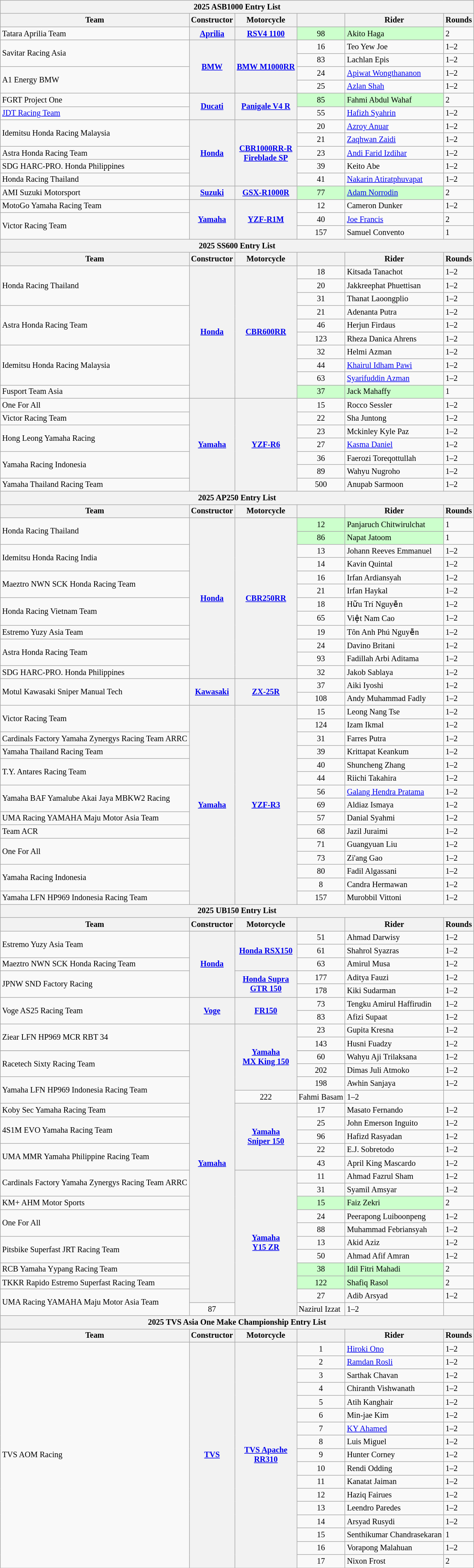<table class="wikitable" style="font-size: 85%;">
<tr>
<th colspan=6>2025 ASB1000 Entry List</th>
</tr>
<tr>
<th>Team</th>
<th>Constructor</th>
<th>Motorcycle</th>
<th></th>
<th>Rider</th>
<th>Rounds</th>
</tr>
<tr>
<td> Tatara Aprilia Team</td>
<th><a href='#'>Aprilia</a></th>
<th><a href='#'>RSV4 1100</a></th>
<td style="background:#ccffcc;" align="center">98</td>
<td style="background:#ccffcc;"nowrap> Akito Haga</td>
<td>2</td>
</tr>
<tr>
<td rowspan="2"> Savitar Racing Asia</td>
<th rowspan="4"><a href='#'>BMW</a></th>
<th rowspan="4"><a href='#'>BMW M1000RR</a></th>
<td align=center>16</td>
<td> Teo Yew Joe</td>
<td>1–2</td>
</tr>
<tr>
<td align=center>83</td>
<td> Lachlan Epis</td>
<td>1–2</td>
</tr>
<tr>
<td rowspan="2"> A1 Energy BMW</td>
<td align=center>24</td>
<td> <a href='#'>Apiwat Wongthananon</a></td>
<td>1–2</td>
</tr>
<tr>
<td align=center>25</td>
<td> <a href='#'>Azlan Shah</a></td>
<td>1–2</td>
</tr>
<tr>
<td> FGRT Project One</td>
<th rowspan="2"><a href='#'>Ducati</a></th>
<th rowspan="2"><a href='#'>Panigale V4 R</a></th>
<td style="background:#ccffcc;" align="center">85</td>
<td style="background:#ccffcc;"nowrap> Fahmi Abdul Wahaf</td>
<td>2</td>
</tr>
<tr>
<td> <a href='#'>JDT Racing Team</a></td>
<td align=center>55</td>
<td> <a href='#'>Hafizh Syahrin</a></td>
<td>1–2</td>
</tr>
<tr>
<td rowspan=2> Idemitsu Honda Racing Malaysia</td>
<th rowspan=5><a href='#'>Honda</a></th>
<th rowspan=5><a href='#'>CBR1000RR-R <br>Fireblade SP</a></th>
<td align="center">20</td>
<td> <a href='#'>Azroy Anuar</a></td>
<td>1–2</td>
</tr>
<tr>
<td align="center">21</td>
<td> <a href='#'>Zaqhwan Zaidi</a></td>
<td>1–2</td>
</tr>
<tr>
<td> Astra Honda Racing Team</td>
<td align="center">23</td>
<td> <a href='#'>Andi Farid Izdihar</a></td>
<td>1–2</td>
</tr>
<tr>
<td> SDG HARC-PRO. Honda Philippines</td>
<td align=center>39</td>
<td> Keito Abe</td>
<td>1–2</td>
</tr>
<tr>
<td> Honda Racing Thailand</td>
<td align="center">41</td>
<td> <a href='#'>Nakarin Atiratphuvapat</a></td>
<td>1–2</td>
</tr>
<tr>
<td> AMI Suzuki Motorsport</td>
<th><a href='#'>Suzuki</a></th>
<th><a href='#'>GSX-R1000R</a></th>
<td style="background:#ccffcc;" align="center">77</td>
<td style="background:#ccffcc;"nowrap> <a href='#'>Adam Norrodin</a></td>
<td>2</td>
</tr>
<tr>
<td> MotoGo Yamaha Racing Team</td>
<th rowspan=3><a href='#'>Yamaha</a></th>
<th rowspan=3><a href='#'>YZF-R1M</a></th>
<td align=center>12</td>
<td> Cameron Dunker</td>
<td>1–2</td>
</tr>
<tr>
<td rowspan="2"> Victor Racing Team</td>
<td align=center>40</td>
<td> <a href='#'>Joe Francis</a></td>
<td>2</td>
</tr>
<tr>
<td align=center>157</td>
<td> Samuel Convento</td>
<td>1</td>
</tr>
<tr>
<th colspan=6>2025 SS600 Entry List</th>
</tr>
<tr>
<th>Team</th>
<th>Constructor</th>
<th>Motorcycle</th>
<th></th>
<th>Rider</th>
<th>Rounds</th>
</tr>
<tr>
<td rowspan=3> Honda Racing Thailand</td>
<th rowspan=10><a href='#'>Honda</a></th>
<th rowspan=10><a href='#'>CBR600RR</a></th>
<td align=center>18</td>
<td> Kitsada Tanachot</td>
<td>1–2</td>
</tr>
<tr>
<td align=center>20</td>
<td> Jakkreephat Phuettisan</td>
<td>1–2</td>
</tr>
<tr>
<td align=center>31</td>
<td> Thanat Laoongplio</td>
<td>1–2</td>
</tr>
<tr>
<td rowspan=3> Astra Honda Racing Team</td>
<td align=center>21</td>
<td> Adenanta Putra</td>
<td>1–2</td>
</tr>
<tr>
<td align=center>46</td>
<td> Herjun Firdaus</td>
<td>1–2</td>
</tr>
<tr>
<td align=center>123</td>
<td> Rheza Danica Ahrens</td>
<td>1–2</td>
</tr>
<tr>
<td rowspan=3> Idemitsu Honda Racing Malaysia</td>
<td align=center>32</td>
<td> Helmi Azman</td>
<td>1–2</td>
</tr>
<tr>
<td align=center>44</td>
<td> <a href='#'>Khairul Idham Pawi</a></td>
<td>1–2</td>
</tr>
<tr>
<td align=center>63</td>
<td> <a href='#'>Syarifuddin Azman</a></td>
<td>1–2</td>
</tr>
<tr>
<td> Fusport Team Asia</td>
<td style="background:#ccffcc;" align=center>37</td>
<td style="background:#ccffcc;" nowrap> Jack Mahaffy</td>
<td>1</td>
</tr>
<tr>
<td> One For All</td>
<th rowspan=7><a href='#'>Yamaha</a></th>
<th rowspan=7><a href='#'>YZF-R6</a></th>
<td align=center>15</td>
<td> Rocco Sessler</td>
<td>1–2</td>
</tr>
<tr>
<td> Victor Racing Team</td>
<td align=center>22</td>
<td> Sha Juntong</td>
<td>1–2</td>
</tr>
<tr>
<td rowspan=2> Hong Leong Yamaha Racing</td>
<td align=center>23</td>
<td> Mckinley Kyle Paz</td>
<td>1–2</td>
</tr>
<tr>
<td align=center>27</td>
<td> <a href='#'>Kasma Daniel</a></td>
<td>1–2</td>
</tr>
<tr>
<td rowspan=2> Yamaha Racing Indonesia</td>
<td align=center>36</td>
<td> Faerozi Toreqottullah</td>
<td>1–2</td>
</tr>
<tr>
<td align=center>89</td>
<td> Wahyu Nugroho</td>
<td>1–2</td>
</tr>
<tr>
<td> Yamaha Thailand Racing Team</td>
<td align=center>500</td>
<td> Anupab Sarmoon</td>
<td>1–2</td>
</tr>
<tr>
<th colspan=6>2025 AP250 Entry List</th>
</tr>
<tr>
<th>Team</th>
<th>Constructor</th>
<th>Motorcycle</th>
<th></th>
<th>Rider</th>
<th>Rounds</th>
</tr>
<tr>
<td rowspan=2> Honda Racing Thailand</td>
<th rowspan=12><a href='#'>Honda</a></th>
<th rowspan=12><a href='#'>CBR250RR</a></th>
<td style="background:#ccffcc;" align=center>12</td>
<td style="background:#ccffcc;" nowrap> Panjaruch Chitwirulchat</td>
<td>1</td>
</tr>
<tr>
<td style="background:#ccffcc;" align=center>86</td>
<td style="background:#ccffcc;" nowrap> Napat Jatoom</td>
<td>1</td>
</tr>
<tr>
<td rowspan=2> Idemitsu Honda Racing India</td>
<td align=center>13</td>
<td> Johann Reeves Emmanuel</td>
<td>1–2</td>
</tr>
<tr>
<td align=center>14</td>
<td> Kavin Quintal</td>
<td>1–2</td>
</tr>
<tr>
<td rowspan=2> Maeztro NWN SCK Honda Racing Team</td>
<td align=center>16</td>
<td> Irfan Ardiansyah</td>
<td>1–2</td>
</tr>
<tr>
<td align=center>21</td>
<td> Irfan Haykal</td>
<td>1–2</td>
</tr>
<tr>
<td rowspan="2"> Honda Racing Vietnam Team</td>
<td align="center">18</td>
<td> Hữu Trí Nguyễn</td>
<td>1–2</td>
</tr>
<tr>
<td align="center">65</td>
<td> Việt Nam Cao</td>
<td>1–2</td>
</tr>
<tr>
<td> Estremo Yuzy Asia Team</td>
<td align=center>19</td>
<td> Tôn Anh Phú Nguyễn</td>
<td>1–2</td>
</tr>
<tr>
<td rowspan=2> Astra Honda Racing Team</td>
<td align=center>24</td>
<td> Davino Britani</td>
<td>1–2</td>
</tr>
<tr>
<td align=center>93</td>
<td> Fadillah Arbi Aditama</td>
<td>1–2</td>
</tr>
<tr>
<td> SDG HARC-PRO. Honda Philippines</td>
<td align=center>32</td>
<td> Jakob Sablaya</td>
<td>1–2</td>
</tr>
<tr>
<td rowspan="2"> Motul Kawasaki Sniper Manual Tech</td>
<th rowspan="2"><a href='#'>Kawasaki</a></th>
<th rowspan="2"><a href='#'>ZX-25R</a></th>
<td align=center>37</td>
<td> Aiki Iyoshi</td>
<td>1–2</td>
</tr>
<tr>
<td align=center>108</td>
<td> Andy Muhammad Fadly</td>
<td>1–2</td>
</tr>
<tr>
<td rowspan="2"> Victor Racing Team</td>
<th rowspan=15><a href='#'>Yamaha</a></th>
<th rowspan=15><a href='#'>YZF-R3</a></th>
<td align=center>15</td>
<td> Leong Nang Tse</td>
<td>1–2</td>
</tr>
<tr>
<td align=center>124</td>
<td> Izam Ikmal</td>
<td>1–2</td>
</tr>
<tr>
<td> Cardinals Factory Yamaha Zynergys Racing Team ARRC</td>
<td align=center>31</td>
<td> Farres Putra</td>
<td>1–2</td>
</tr>
<tr>
<td> Yamaha Thailand Racing Team</td>
<td align=center>39</td>
<td> Krittapat Keankum</td>
<td>1–2</td>
</tr>
<tr>
<td rowspan="2"> T.Y. Antares Racing Team</td>
<td align=center>40</td>
<td> Shuncheng Zhang</td>
<td>1–2</td>
</tr>
<tr>
<td align=center>44</td>
<td> Riichi Takahira</td>
<td>1–2</td>
</tr>
<tr>
<td rowspan="2"> Yamaha BAF Yamalube Akai Jaya MBKW2 Racing</td>
<td align=center>56</td>
<td> <a href='#'>Galang Hendra Pratama</a></td>
<td>1–2</td>
</tr>
<tr>
<td align=center>69</td>
<td> Aldiaz Ismaya</td>
<td>1–2</td>
</tr>
<tr>
<td> UMA Racing YAMAHA Maju Motor Asia Team</td>
<td align=center>57</td>
<td> Danial Syahmi</td>
<td>1–2</td>
</tr>
<tr>
<td> Team ACR</td>
<td align=center>68</td>
<td> Jazil Juraimi</td>
<td>1–2</td>
</tr>
<tr>
<td rowspan=2> One For All</td>
<td align=center>71</td>
<td> Guangyuan Liu</td>
<td>1–2</td>
</tr>
<tr>
<td align=center>73</td>
<td> Zi'ang Gao</td>
<td>1–2</td>
</tr>
<tr>
<td rowspan="2"> Yamaha Racing Indonesia</td>
<td align=center>80</td>
<td> Fadil Algassani</td>
<td>1–2</td>
</tr>
<tr>
<td align=center>8</td>
<td> Candra Hermawan</td>
<td>1–2</td>
</tr>
<tr>
<td> Yamaha LFN HP969 Indonesia Racing Team</td>
<td align=center>157</td>
<td> Murobbil Vittoni</td>
<td>1–2</td>
</tr>
<tr>
<th colspan=6>2025 UB150 Entry List</th>
</tr>
<tr>
<th>Team</th>
<th>Constructor</th>
<th>Motorcycle</th>
<th></th>
<th>Rider</th>
<th>Rounds</th>
</tr>
<tr>
<td rowspan=2> Estremo Yuzy Asia Team</td>
<th rowspan=5><a href='#'>Honda</a></th>
<th rowspan=3><a href='#'>Honda RSX150</a></th>
<td align="center">51</td>
<td> Ahmad Darwisy</td>
<td>1–2</td>
</tr>
<tr>
<td align="center">61</td>
<td> Shahrol Syazras</td>
<td>1–2</td>
</tr>
<tr>
<td> Maeztro NWN SCK Honda Racing Team</td>
<td align="center">63</td>
<td> Amirul Musa</td>
<td>1–2</td>
</tr>
<tr>
<td rowspan=2> JPNW SND Factory Racing</td>
<th rowspan=2><a href='#'>Honda Supra<br>GTR 150</a></th>
<td align="center">177</td>
<td> Aditya Fauzi</td>
<td>1–2</td>
</tr>
<tr>
<td align="center">178</td>
<td> Kiki Sudarman</td>
<td>1–2</td>
</tr>
<tr>
<td rowspan=2> Voge AS25 Racing Team</td>
<th rowspan=2><a href='#'>Voge</a></th>
<th rowspan=2><a href='#'>FR150</a></th>
<td align="center">73</td>
<td> Tengku Amirul Haffirudin</td>
<td>1–2</td>
</tr>
<tr>
<td align="center">83</td>
<td> Afizi Supaat</td>
<td>1–2</td>
</tr>
<tr>
<td rowspan=2> Ziear LFN HP969 MCR RBT 34</td>
<th rowspan=22><a href='#'>Yamaha</a></th>
<th rowspan=6><a href='#'>Yamaha<br>MX King 150</a></th>
<td align="center">23</td>
<td> Gupita Kresna</td>
<td>1–2</td>
</tr>
<tr>
<td align="center">143</td>
<td> Husni Fuadzy</td>
<td>1–2</td>
</tr>
<tr>
</tr>
<tr>
<td rowspan=2> Racetech Sixty Racing Team</td>
<td align="center">60</td>
<td> Wahyu Aji Trilaksana</td>
<td>1–2</td>
</tr>
<tr>
<td align="center">202</td>
<td> Dimas Juli Atmoko</td>
<td>1–2</td>
</tr>
<tr>
<td rowspan=2> Yamaha LFN HP969 Indonesia Racing Team</td>
<td align="center">198</td>
<td> Awhin Sanjaya</td>
<td>1–2</td>
</tr>
<tr>
<td align="center">222</td>
<td> Fahmi Basam</td>
<td>1–2</td>
</tr>
<tr>
<td> Koby Sec Yamaha Racing Team</td>
<th rowspan=5><a href='#'>Yamaha<br>Sniper 150</a></th>
<td align=center>17</td>
<td> Masato Fernando</td>
<td>1–2</td>
</tr>
<tr>
<td rowspan=2> 4S1M EVO Yamaha Racing Team</td>
<td align=center>25</td>
<td> John Emerson Inguito</td>
<td>1–2</td>
</tr>
<tr>
<td align=center>96</td>
<td> Hafizd Rasyadan</td>
<td>1–2</td>
</tr>
<tr>
<td rowspan=2> UMA MMR Yamaha Philippine Racing Team</td>
<td align=center>22</td>
<td> E.J. Sobretodo</td>
<td>1–2</td>
</tr>
<tr>
<td align=center>43</td>
<td> April King Mascardo</td>
<td>1–2</td>
</tr>
<tr>
<td rowspan=2> Cardinals Factory Yamaha Zynergys Racing Team ARRC</td>
<th rowspan=11><a href='#'>Yamaha<br>Y15 ZR</a></th>
<td align=center>11</td>
<td> Ahmad Fazrul Sham</td>
<td>1–2</td>
</tr>
<tr>
<td align=center>31</td>
<td> Syamil Amsyar</td>
<td>1–2</td>
</tr>
<tr>
<td> KM+ AHM Motor Sports</td>
<td style="background:#ccffcc;" align="center">15</td>
<td style="background:#ccffcc;"nowrap> Faiz Zekri</td>
<td>2</td>
</tr>
<tr>
<td rowspan=2> One For All</td>
<td align=center>24</td>
<td> Peerapong Luiboonpeng</td>
<td>1–2</td>
</tr>
<tr>
<td align=center>88</td>
<td> Muhammad Febriansyah</td>
<td>1–2</td>
</tr>
<tr>
<td rowspan=2> Pitsbike Superfast JRT Racing Team</td>
<td align="center">13</td>
<td> Akid Aziz</td>
<td>1–2</td>
</tr>
<tr>
<td align="center">50</td>
<td> Ahmad Afif Amran</td>
<td>1–2</td>
</tr>
<tr>
<td> RCB Yamaha Yypang Racing Team</td>
<td style="background:#ccffcc;" align="center">38</td>
<td style="background:#ccffcc;"nowrap> Idil Fitri Mahadi</td>
<td>2</td>
</tr>
<tr>
<td> TKKR Rapido Estremo Superfast Racing Team</td>
<td style="background:#ccffcc;" align="center">122</td>
<td style="background:#ccffcc;"nowrap> Shafiq Rasol</td>
<td>2</td>
</tr>
<tr>
<td rowspan=2> UMA Racing YAMAHA Maju Motor Asia Team</td>
<td align="center">27</td>
<td> Adib Arsyad</td>
<td>1–2</td>
</tr>
<tr>
<td align="center">87</td>
<td> Nazirul Izzat</td>
<td>1–2</td>
</tr>
<tr>
<th colspan=6>2025 TVS Asia One Make Championship Entry List</th>
</tr>
<tr>
<th>Team</th>
<th>Constructor</th>
<th>Motorcycle</th>
<th></th>
<th>Rider</th>
<th>Rounds</th>
</tr>
<tr>
<td rowspan=22>TVS AOM Racing</td>
<th Rowspan=22><a href='#'>TVS</a></th>
<th rowspan=22><a href='#'>TVS Apache<br>RR310</a></th>
<td align=center>1</td>
<td> <a href='#'>Hiroki Ono</a></td>
<td>1–2</td>
</tr>
<tr>
<td align=center>2</td>
<td> <a href='#'>Ramdan Rosli</a></td>
<td>1–2</td>
</tr>
<tr>
<td align=center>3</td>
<td> Sarthak Chavan</td>
<td>1–2</td>
</tr>
<tr>
<td align=center>4</td>
<td> Chiranth Vishwanath</td>
<td>1–2</td>
</tr>
<tr>
<td align=center>5</td>
<td> Atih Kanghair</td>
<td>1–2</td>
</tr>
<tr>
<td align=center>6</td>
<td> Min-jae Kim</td>
<td>1–2</td>
</tr>
<tr>
<td align=center>7</td>
<td> <a href='#'>KY Ahamed</a></td>
<td>1–2</td>
</tr>
<tr>
<td align=center>8</td>
<td> Luis Miguel</td>
<td>1–2</td>
</tr>
<tr>
<td align=center>9</td>
<td> Hunter Corney</td>
<td>1–2</td>
</tr>
<tr>
<td align=center>10</td>
<td> Rendi Odding</td>
<td>1–2</td>
</tr>
<tr>
<td align=center>11</td>
<td> Kanatat Jaiman</td>
<td>1–2</td>
</tr>
<tr>
<td align=center>12</td>
<td> Haziq Fairues</td>
<td>1–2</td>
</tr>
<tr>
<td align=center>13</td>
<td> Leendro Paredes</td>
<td>1–2</td>
</tr>
<tr>
<td align=center>14</td>
<td> Arsyad Rusydi</td>
<td>1–2</td>
</tr>
<tr>
<td align=center>15</td>
<td> Senthikumar Chandrasekaran</td>
<td>1</td>
</tr>
<tr>
<td align=center>16</td>
<td> Vorapong Malahuan</td>
<td>1–2</td>
</tr>
<tr>
<td align=center>17</td>
<td> Nixon Frost</td>
<td>2</td>
</tr>
<tr>
</tr>
</table>
